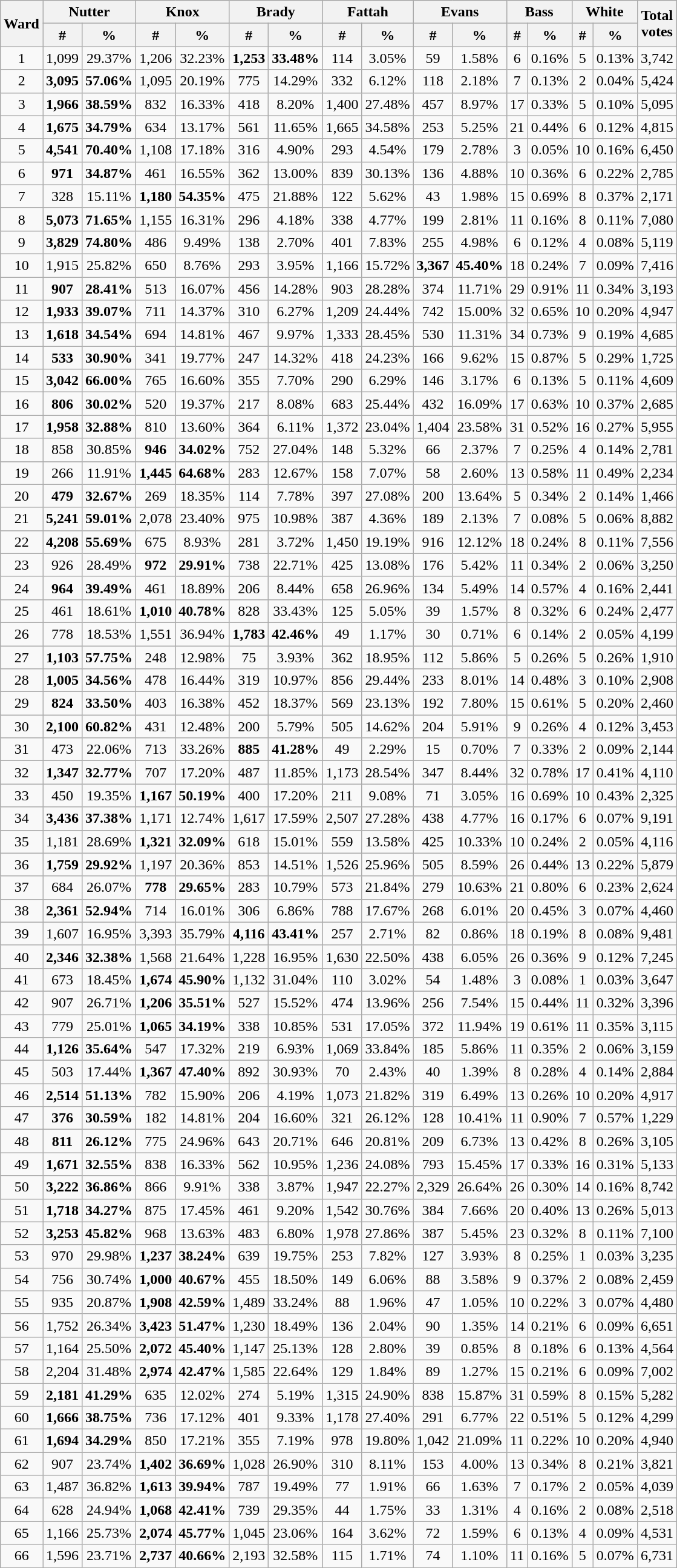<table class="wikitable sortable mw-collapsible mw-collapsed" style="text-align:center;">
<tr>
<th rowspan="2">Ward</th>
<th colspan="2">Nutter</th>
<th colspan="2">Knox</th>
<th colspan="2">Brady</th>
<th colspan="2">Fattah</th>
<th colspan="2">Evans</th>
<th colspan="2">Bass</th>
<th colspan="2">White</th>
<th rowspan="2">Total<br>votes</th>
</tr>
<tr>
<th>#</th>
<th>%</th>
<th>#</th>
<th>%</th>
<th>#</th>
<th>%</th>
<th>#</th>
<th>%</th>
<th>#</th>
<th>%</th>
<th>#</th>
<th>%</th>
<th>#</th>
<th>%</th>
</tr>
<tr>
<td>1</td>
<td>1,099</td>
<td>29.37%</td>
<td>1,206</td>
<td>32.23%</td>
<td><strong>1,253</strong></td>
<td><strong>33.48%</strong></td>
<td>114</td>
<td>3.05%</td>
<td>59</td>
<td>1.58%</td>
<td>6</td>
<td>0.16%</td>
<td>5</td>
<td>0.13%</td>
<td>3,742</td>
</tr>
<tr>
<td>2</td>
<td><strong>3,095</strong></td>
<td><strong>57.06%</strong></td>
<td>1,095</td>
<td>20.19%</td>
<td>775</td>
<td>14.29%</td>
<td>332</td>
<td>6.12%</td>
<td>118</td>
<td>2.18%</td>
<td>7</td>
<td>0.13%</td>
<td>2</td>
<td>0.04%</td>
<td>5,424</td>
</tr>
<tr>
<td>3</td>
<td><strong>1,966</strong></td>
<td><strong>38.59%</strong></td>
<td>832</td>
<td>16.33%</td>
<td>418</td>
<td>8.20%</td>
<td>1,400</td>
<td>27.48%</td>
<td>457</td>
<td>8.97%</td>
<td>17</td>
<td>0.33%</td>
<td>5</td>
<td>0.10%</td>
<td>5,095</td>
</tr>
<tr>
<td>4</td>
<td><strong>1,675</strong></td>
<td><strong>34.79%</strong></td>
<td>634</td>
<td>13.17%</td>
<td>561</td>
<td>11.65%</td>
<td>1,665</td>
<td>34.58%</td>
<td>253</td>
<td>5.25%</td>
<td>21</td>
<td>0.44%</td>
<td>6</td>
<td>0.12%</td>
<td>4,815</td>
</tr>
<tr>
<td>5</td>
<td><strong>4,541</strong></td>
<td><strong>70.40%</strong></td>
<td>1,108</td>
<td>17.18%</td>
<td>316</td>
<td>4.90%</td>
<td>293</td>
<td>4.54%</td>
<td>179</td>
<td>2.78%</td>
<td>3</td>
<td>0.05%</td>
<td>10</td>
<td>0.16%</td>
<td>6,450</td>
</tr>
<tr>
<td>6</td>
<td><strong>971</strong></td>
<td><strong>34.87%</strong></td>
<td>461</td>
<td>16.55%</td>
<td>362</td>
<td>13.00%</td>
<td>839</td>
<td>30.13%</td>
<td>136</td>
<td>4.88%</td>
<td>10</td>
<td>0.36%</td>
<td>6</td>
<td>0.22%</td>
<td>2,785</td>
</tr>
<tr>
<td>7</td>
<td>328</td>
<td>15.11%</td>
<td><strong>1,180</strong></td>
<td><strong>54.35%</strong></td>
<td>475</td>
<td>21.88%</td>
<td>122</td>
<td>5.62%</td>
<td>43</td>
<td>1.98%</td>
<td>15</td>
<td>0.69%</td>
<td>8</td>
<td>0.37%</td>
<td>2,171</td>
</tr>
<tr>
<td>8</td>
<td><strong>5,073</strong></td>
<td><strong>71.65%</strong></td>
<td>1,155</td>
<td>16.31%</td>
<td>296</td>
<td>4.18%</td>
<td>338</td>
<td>4.77%</td>
<td>199</td>
<td>2.81%</td>
<td>11</td>
<td>0.16%</td>
<td>8</td>
<td>0.11%</td>
<td>7,080</td>
</tr>
<tr>
<td>9</td>
<td><strong>3,829</strong></td>
<td><strong>74.80%</strong></td>
<td>486</td>
<td>9.49%</td>
<td>138</td>
<td>2.70%</td>
<td>401</td>
<td>7.83%</td>
<td>255</td>
<td>4.98%</td>
<td>6</td>
<td>0.12%</td>
<td>4</td>
<td>0.08%</td>
<td>5,119</td>
</tr>
<tr>
<td>10</td>
<td>1,915</td>
<td>25.82%</td>
<td>650</td>
<td>8.76%</td>
<td>293</td>
<td>3.95%</td>
<td>1,166</td>
<td>15.72%</td>
<td><strong>3,367</strong></td>
<td><strong>45.40%</strong></td>
<td>18</td>
<td>0.24%</td>
<td>7</td>
<td>0.09%</td>
<td>7,416</td>
</tr>
<tr>
<td>11</td>
<td><strong>907</strong></td>
<td><strong>28.41%</strong></td>
<td>513</td>
<td>16.07%</td>
<td>456</td>
<td>14.28%</td>
<td>903</td>
<td>28.28%</td>
<td>374</td>
<td>11.71%</td>
<td>29</td>
<td>0.91%</td>
<td>11</td>
<td>0.34%</td>
<td>3,193</td>
</tr>
<tr>
<td>12</td>
<td><strong>1,933</strong></td>
<td><strong>39.07%</strong></td>
<td>711</td>
<td>14.37%</td>
<td>310</td>
<td>6.27%</td>
<td>1,209</td>
<td>24.44%</td>
<td>742</td>
<td>15.00%</td>
<td>32</td>
<td>0.65%</td>
<td>10</td>
<td>0.20%</td>
<td>4,947</td>
</tr>
<tr>
<td>13</td>
<td><strong>1,618</strong></td>
<td><strong>34.54%</strong></td>
<td>694</td>
<td>14.81%</td>
<td>467</td>
<td>9.97%</td>
<td>1,333</td>
<td>28.45%</td>
<td>530</td>
<td>11.31%</td>
<td>34</td>
<td>0.73%</td>
<td>9</td>
<td>0.19%</td>
<td>4,685</td>
</tr>
<tr>
<td>14</td>
<td><strong>533</strong></td>
<td><strong>30.90%</strong></td>
<td>341</td>
<td>19.77%</td>
<td>247</td>
<td>14.32%</td>
<td>418</td>
<td>24.23%</td>
<td>166</td>
<td>9.62%</td>
<td>15</td>
<td>0.87%</td>
<td>5</td>
<td>0.29%</td>
<td>1,725</td>
</tr>
<tr>
<td>15</td>
<td><strong>3,042</strong></td>
<td><strong>66.00%</strong></td>
<td>765</td>
<td>16.60%</td>
<td>355</td>
<td>7.70%</td>
<td>290</td>
<td>6.29%</td>
<td>146</td>
<td>3.17%</td>
<td>6</td>
<td>0.13%</td>
<td>5</td>
<td>0.11%</td>
<td>4,609</td>
</tr>
<tr>
<td>16</td>
<td><strong>806</strong></td>
<td><strong>30.02%</strong></td>
<td>520</td>
<td>19.37%</td>
<td>217</td>
<td>8.08%</td>
<td>683</td>
<td>25.44%</td>
<td>432</td>
<td>16.09%</td>
<td>17</td>
<td>0.63%</td>
<td>10</td>
<td>0.37%</td>
<td>2,685</td>
</tr>
<tr>
<td>17</td>
<td><strong>1,958</strong></td>
<td><strong>32.88%</strong></td>
<td>810</td>
<td>13.60%</td>
<td>364</td>
<td>6.11%</td>
<td>1,372</td>
<td>23.04%</td>
<td>1,404</td>
<td>23.58%</td>
<td>31</td>
<td>0.52%</td>
<td>16</td>
<td>0.27%</td>
<td>5,955</td>
</tr>
<tr>
<td>18</td>
<td>858</td>
<td>30.85%</td>
<td><strong>946</strong></td>
<td><strong>34.02%</strong></td>
<td>752</td>
<td>27.04%</td>
<td>148</td>
<td>5.32%</td>
<td>66</td>
<td>2.37%</td>
<td>7</td>
<td>0.25%</td>
<td>4</td>
<td>0.14%</td>
<td>2,781</td>
</tr>
<tr>
<td>19</td>
<td>266</td>
<td>11.91%</td>
<td><strong>1,445</strong></td>
<td><strong>64.68%</strong></td>
<td>283</td>
<td>12.67%</td>
<td>158</td>
<td>7.07%</td>
<td>58</td>
<td>2.60%</td>
<td>13</td>
<td>0.58%</td>
<td>11</td>
<td>0.49%</td>
<td>2,234</td>
</tr>
<tr>
<td>20</td>
<td><strong>479</strong></td>
<td><strong>32.67%</strong></td>
<td>269</td>
<td>18.35%</td>
<td>114</td>
<td>7.78%</td>
<td>397</td>
<td>27.08%</td>
<td>200</td>
<td>13.64%</td>
<td>5</td>
<td>0.34%</td>
<td>2</td>
<td>0.14%</td>
<td>1,466</td>
</tr>
<tr>
<td>21</td>
<td><strong>5,241</strong></td>
<td><strong>59.01%</strong></td>
<td>2,078</td>
<td>23.40%</td>
<td>975</td>
<td>10.98%</td>
<td>387</td>
<td>4.36%</td>
<td>189</td>
<td>2.13%</td>
<td>7</td>
<td>0.08%</td>
<td>5</td>
<td>0.06%</td>
<td>8,882</td>
</tr>
<tr>
<td>22</td>
<td><strong>4,208</strong></td>
<td><strong>55.69%</strong></td>
<td>675</td>
<td>8.93%</td>
<td>281</td>
<td>3.72%</td>
<td>1,450</td>
<td>19.19%</td>
<td>916</td>
<td>12.12%</td>
<td>18</td>
<td>0.24%</td>
<td>8</td>
<td>0.11%</td>
<td>7,556</td>
</tr>
<tr>
<td>23</td>
<td>926</td>
<td>28.49%</td>
<td><strong>972</strong></td>
<td><strong>29.91%</strong></td>
<td>738</td>
<td>22.71%</td>
<td>425</td>
<td>13.08%</td>
<td>176</td>
<td>5.42%</td>
<td>11</td>
<td>0.34%</td>
<td>2</td>
<td>0.06%</td>
<td>3,250</td>
</tr>
<tr>
<td>24</td>
<td><strong>964</strong></td>
<td><strong>39.49%</strong></td>
<td>461</td>
<td>18.89%</td>
<td>206</td>
<td>8.44%</td>
<td>658</td>
<td>26.96%</td>
<td>134</td>
<td>5.49%</td>
<td>14</td>
<td>0.57%</td>
<td>4</td>
<td>0.16%</td>
<td>2,441</td>
</tr>
<tr>
<td>25</td>
<td>461</td>
<td>18.61%</td>
<td><strong>1,010</strong></td>
<td><strong>40.78%</strong></td>
<td>828</td>
<td>33.43%</td>
<td>125</td>
<td>5.05%</td>
<td>39</td>
<td>1.57%</td>
<td>8</td>
<td>0.32%</td>
<td>6</td>
<td>0.24%</td>
<td>2,477</td>
</tr>
<tr>
<td>26</td>
<td>778</td>
<td>18.53%</td>
<td>1,551</td>
<td>36.94%</td>
<td><strong>1,783</strong></td>
<td><strong>42.46%</strong></td>
<td>49</td>
<td>1.17%</td>
<td>30</td>
<td>0.71%</td>
<td>6</td>
<td>0.14%</td>
<td>2</td>
<td>0.05%</td>
<td>4,199</td>
</tr>
<tr>
<td>27</td>
<td><strong>1,103</strong></td>
<td><strong>57.75%</strong></td>
<td>248</td>
<td>12.98%</td>
<td>75</td>
<td>3.93%</td>
<td>362</td>
<td>18.95%</td>
<td>112</td>
<td>5.86%</td>
<td>5</td>
<td>0.26%</td>
<td>5</td>
<td>0.26%</td>
<td>1,910</td>
</tr>
<tr>
<td>28</td>
<td><strong>1,005</strong></td>
<td><strong>34.56%</strong></td>
<td>478</td>
<td>16.44%</td>
<td>319</td>
<td>10.97%</td>
<td>856</td>
<td>29.44%</td>
<td>233</td>
<td>8.01%</td>
<td>14</td>
<td>0.48%</td>
<td>3</td>
<td>0.10%</td>
<td>2,908</td>
</tr>
<tr>
<td>29</td>
<td><strong>824</strong></td>
<td><strong>33.50%</strong></td>
<td>403</td>
<td>16.38%</td>
<td>452</td>
<td>18.37%</td>
<td>569</td>
<td>23.13%</td>
<td>192</td>
<td>7.80%</td>
<td>15</td>
<td>0.61%</td>
<td>5</td>
<td>0.20%</td>
<td>2,460</td>
</tr>
<tr>
<td>30</td>
<td><strong>2,100</strong></td>
<td><strong>60.82%</strong></td>
<td>431</td>
<td>12.48%</td>
<td>200</td>
<td>5.79%</td>
<td>505</td>
<td>14.62%</td>
<td>204</td>
<td>5.91%</td>
<td>9</td>
<td>0.26%</td>
<td>4</td>
<td>0.12%</td>
<td>3,453</td>
</tr>
<tr>
<td>31</td>
<td>473</td>
<td>22.06%</td>
<td>713</td>
<td>33.26%</td>
<td><strong>885</strong></td>
<td><strong>41.28%</strong></td>
<td>49</td>
<td>2.29%</td>
<td>15</td>
<td>0.70%</td>
<td>7</td>
<td>0.33%</td>
<td>2</td>
<td>0.09%</td>
<td>2,144</td>
</tr>
<tr>
<td>32</td>
<td><strong>1,347</strong></td>
<td><strong>32.77%</strong></td>
<td>707</td>
<td>17.20%</td>
<td>487</td>
<td>11.85%</td>
<td>1,173</td>
<td>28.54%</td>
<td>347</td>
<td>8.44%</td>
<td>32</td>
<td>0.78%</td>
<td>17</td>
<td>0.41%</td>
<td>4,110</td>
</tr>
<tr>
<td>33</td>
<td>450</td>
<td>19.35%</td>
<td><strong>1,167</strong></td>
<td><strong>50.19%</strong></td>
<td>400</td>
<td>17.20%</td>
<td>211</td>
<td>9.08%</td>
<td>71</td>
<td>3.05%</td>
<td>16</td>
<td>0.69%</td>
<td>10</td>
<td>0.43%</td>
<td>2,325</td>
</tr>
<tr>
<td>34</td>
<td><strong>3,436</strong></td>
<td><strong>37.38%</strong></td>
<td>1,171</td>
<td>12.74%</td>
<td>1,617</td>
<td>17.59%</td>
<td>2,507</td>
<td>27.28%</td>
<td>438</td>
<td>4.77%</td>
<td>16</td>
<td>0.17%</td>
<td>6</td>
<td>0.07%</td>
<td>9,191</td>
</tr>
<tr>
<td>35</td>
<td>1,181</td>
<td>28.69%</td>
<td><strong>1,321</strong></td>
<td><strong>32.09%</strong></td>
<td>618</td>
<td>15.01%</td>
<td>559</td>
<td>13.58%</td>
<td>425</td>
<td>10.33%</td>
<td>10</td>
<td>0.24%</td>
<td>2</td>
<td>0.05%</td>
<td>4,116</td>
</tr>
<tr>
<td>36</td>
<td><strong>1,759</strong></td>
<td><strong>29.92%</strong></td>
<td>1,197</td>
<td>20.36%</td>
<td>853</td>
<td>14.51%</td>
<td>1,526</td>
<td>25.96%</td>
<td>505</td>
<td>8.59%</td>
<td>26</td>
<td>0.44%</td>
<td>13</td>
<td>0.22%</td>
<td>5,879</td>
</tr>
<tr>
<td>37</td>
<td>684</td>
<td>26.07%</td>
<td><strong>778</strong></td>
<td><strong>29.65%</strong></td>
<td>283</td>
<td>10.79%</td>
<td>573</td>
<td>21.84%</td>
<td>279</td>
<td>10.63%</td>
<td>21</td>
<td>0.80%</td>
<td>6</td>
<td>0.23%</td>
<td>2,624</td>
</tr>
<tr>
<td>38</td>
<td><strong>2,361</strong></td>
<td><strong>52.94%</strong></td>
<td>714</td>
<td>16.01%</td>
<td>306</td>
<td>6.86%</td>
<td>788</td>
<td>17.67%</td>
<td>268</td>
<td>6.01%</td>
<td>20</td>
<td>0.45%</td>
<td>3</td>
<td>0.07%</td>
<td>4,460</td>
</tr>
<tr>
<td>39</td>
<td>1,607</td>
<td>16.95%</td>
<td>3,393</td>
<td>35.79%</td>
<td><strong>4,116</strong></td>
<td><strong>43.41%</strong></td>
<td>257</td>
<td>2.71%</td>
<td>82</td>
<td>0.86%</td>
<td>18</td>
<td>0.19%</td>
<td>8</td>
<td>0.08%</td>
<td>9,481</td>
</tr>
<tr>
<td>40</td>
<td><strong>2,346</strong></td>
<td><strong>32.38%</strong></td>
<td>1,568</td>
<td>21.64%</td>
<td>1,228</td>
<td>16.95%</td>
<td>1,630</td>
<td>22.50%</td>
<td>438</td>
<td>6.05%</td>
<td>26</td>
<td>0.36%</td>
<td>9</td>
<td>0.12%</td>
<td>7,245</td>
</tr>
<tr>
<td>41</td>
<td>673</td>
<td>18.45%</td>
<td><strong>1,674</strong></td>
<td><strong>45.90%</strong></td>
<td>1,132</td>
<td>31.04%</td>
<td>110</td>
<td>3.02%</td>
<td>54</td>
<td>1.48%</td>
<td>3</td>
<td>0.08%</td>
<td>1</td>
<td>0.03%</td>
<td>3,647</td>
</tr>
<tr>
<td>42</td>
<td>907</td>
<td>26.71%</td>
<td><strong>1,206</strong></td>
<td><strong>35.51%</strong></td>
<td>527</td>
<td>15.52%</td>
<td>474</td>
<td>13.96%</td>
<td>256</td>
<td>7.54%</td>
<td>15</td>
<td>0.44%</td>
<td>11</td>
<td>0.32%</td>
<td>3,396</td>
</tr>
<tr>
<td>43</td>
<td>779</td>
<td>25.01%</td>
<td><strong>1,065</strong></td>
<td><strong>34.19%</strong></td>
<td>338</td>
<td>10.85%</td>
<td>531</td>
<td>17.05%</td>
<td>372</td>
<td>11.94%</td>
<td>19</td>
<td>0.61%</td>
<td>11</td>
<td>0.35%</td>
<td>3,115</td>
</tr>
<tr>
<td>44</td>
<td><strong>1,126</strong></td>
<td><strong>35.64%</strong></td>
<td>547</td>
<td>17.32%</td>
<td>219</td>
<td>6.93%</td>
<td>1,069</td>
<td>33.84%</td>
<td>185</td>
<td>5.86%</td>
<td>11</td>
<td>0.35%</td>
<td>2</td>
<td>0.06%</td>
<td>3,159</td>
</tr>
<tr>
<td>45</td>
<td>503</td>
<td>17.44%</td>
<td><strong>1,367</strong></td>
<td><strong>47.40%</strong></td>
<td>892</td>
<td>30.93%</td>
<td>70</td>
<td>2.43%</td>
<td>40</td>
<td>1.39%</td>
<td>8</td>
<td>0.28%</td>
<td>4</td>
<td>0.14%</td>
<td>2,884</td>
</tr>
<tr>
<td>46</td>
<td><strong>2,514</strong></td>
<td><strong>51.13%</strong></td>
<td>782</td>
<td>15.90%</td>
<td>206</td>
<td>4.19%</td>
<td>1,073</td>
<td>21.82%</td>
<td>319</td>
<td>6.49%</td>
<td>13</td>
<td>0.26%</td>
<td>10</td>
<td>0.20%</td>
<td>4,917</td>
</tr>
<tr>
<td>47</td>
<td><strong>376</strong></td>
<td><strong>30.59%</strong></td>
<td>182</td>
<td>14.81%</td>
<td>204</td>
<td>16.60%</td>
<td>321</td>
<td>26.12%</td>
<td>128</td>
<td>10.41%</td>
<td>11</td>
<td>0.90%</td>
<td>7</td>
<td>0.57%</td>
<td>1,229</td>
</tr>
<tr>
<td>48</td>
<td><strong>811</strong></td>
<td><strong>26.12%</strong></td>
<td>775</td>
<td>24.96%</td>
<td>643</td>
<td>20.71%</td>
<td>646</td>
<td>20.81%</td>
<td>209</td>
<td>6.73%</td>
<td>13</td>
<td>0.42%</td>
<td>8</td>
<td>0.26%</td>
<td>3,105</td>
</tr>
<tr>
<td>49</td>
<td><strong>1,671</strong></td>
<td><strong>32.55%</strong></td>
<td>838</td>
<td>16.33%</td>
<td>562</td>
<td>10.95%</td>
<td>1,236</td>
<td>24.08%</td>
<td>793</td>
<td>15.45%</td>
<td>17</td>
<td>0.33%</td>
<td>16</td>
<td>0.31%</td>
<td>5,133</td>
</tr>
<tr>
<td>50</td>
<td><strong>3,222</strong></td>
<td><strong>36.86%</strong></td>
<td>866</td>
<td>9.91%</td>
<td>338</td>
<td>3.87%</td>
<td>1,947</td>
<td>22.27%</td>
<td>2,329</td>
<td>26.64%</td>
<td>26</td>
<td>0.30%</td>
<td>14</td>
<td>0.16%</td>
<td>8,742</td>
</tr>
<tr>
<td>51</td>
<td><strong>1,718</strong></td>
<td><strong>34.27%</strong></td>
<td>875</td>
<td>17.45%</td>
<td>461</td>
<td>9.20%</td>
<td>1,542</td>
<td>30.76%</td>
<td>384</td>
<td>7.66%</td>
<td>20</td>
<td>0.40%</td>
<td>13</td>
<td>0.26%</td>
<td>5,013</td>
</tr>
<tr>
<td>52</td>
<td><strong>3,253</strong></td>
<td><strong>45.82%</strong></td>
<td>968</td>
<td>13.63%</td>
<td>483</td>
<td>6.80%</td>
<td>1,978</td>
<td>27.86%</td>
<td>387</td>
<td>5.45%</td>
<td>23</td>
<td>0.32%</td>
<td>8</td>
<td>0.11%</td>
<td>7,100</td>
</tr>
<tr>
<td>53</td>
<td>970</td>
<td>29.98%</td>
<td><strong>1,237</strong></td>
<td><strong>38.24%</strong></td>
<td>639</td>
<td>19.75%</td>
<td>253</td>
<td>7.82%</td>
<td>127</td>
<td>3.93%</td>
<td>8</td>
<td>0.25%</td>
<td>1</td>
<td>0.03%</td>
<td>3,235</td>
</tr>
<tr>
<td>54</td>
<td>756</td>
<td>30.74%</td>
<td><strong>1,000</strong></td>
<td><strong>40.67%</strong></td>
<td>455</td>
<td>18.50%</td>
<td>149</td>
<td>6.06%</td>
<td>88</td>
<td>3.58%</td>
<td>9</td>
<td>0.37%</td>
<td>2</td>
<td>0.08%</td>
<td>2,459</td>
</tr>
<tr>
<td>55</td>
<td>935</td>
<td>20.87%</td>
<td><strong>1,908</strong></td>
<td><strong>42.59%</strong></td>
<td>1,489</td>
<td>33.24%</td>
<td>88</td>
<td>1.96%</td>
<td>47</td>
<td>1.05%</td>
<td>10</td>
<td>0.22%</td>
<td>3</td>
<td>0.07%</td>
<td>4,480</td>
</tr>
<tr>
<td>56</td>
<td>1,752</td>
<td>26.34%</td>
<td><strong>3,423</strong></td>
<td><strong>51.47%</strong></td>
<td>1,230</td>
<td>18.49%</td>
<td>136</td>
<td>2.04%</td>
<td>90</td>
<td>1.35%</td>
<td>14</td>
<td>0.21%</td>
<td>6</td>
<td>0.09%</td>
<td>6,651</td>
</tr>
<tr>
<td>57</td>
<td>1,164</td>
<td>25.50%</td>
<td><strong>2,072</strong></td>
<td><strong>45.40%</strong></td>
<td>1,147</td>
<td>25.13%</td>
<td>128</td>
<td>2.80%</td>
<td>39</td>
<td>0.85%</td>
<td>8</td>
<td>0.18%</td>
<td>6</td>
<td>0.13%</td>
<td>4,564</td>
</tr>
<tr>
<td>58</td>
<td>2,204</td>
<td>31.48%</td>
<td><strong>2,974</strong></td>
<td><strong>42.47%</strong></td>
<td>1,585</td>
<td>22.64%</td>
<td>129</td>
<td>1.84%</td>
<td>89</td>
<td>1.27%</td>
<td>15</td>
<td>0.21%</td>
<td>6</td>
<td>0.09%</td>
<td>7,002</td>
</tr>
<tr>
<td>59</td>
<td><strong>2,181</strong></td>
<td><strong>41.29%</strong></td>
<td>635</td>
<td>12.02%</td>
<td>274</td>
<td>5.19%</td>
<td>1,315</td>
<td>24.90%</td>
<td>838</td>
<td>15.87%</td>
<td>31</td>
<td>0.59%</td>
<td>8</td>
<td>0.15%</td>
<td>5,282</td>
</tr>
<tr>
<td>60</td>
<td><strong>1,666</strong></td>
<td><strong>38.75%</strong></td>
<td>736</td>
<td>17.12%</td>
<td>401</td>
<td>9.33%</td>
<td>1,178</td>
<td>27.40%</td>
<td>291</td>
<td>6.77%</td>
<td>22</td>
<td>0.51%</td>
<td>5</td>
<td>0.12%</td>
<td>4,299</td>
</tr>
<tr>
<td>61</td>
<td><strong>1,694</strong></td>
<td><strong>34.29%</strong></td>
<td>850</td>
<td>17.21%</td>
<td>355</td>
<td>7.19%</td>
<td>978</td>
<td>19.80%</td>
<td>1,042</td>
<td>21.09%</td>
<td>11</td>
<td>0.22%</td>
<td>10</td>
<td>0.20%</td>
<td>4,940</td>
</tr>
<tr>
<td>62</td>
<td>907</td>
<td>23.74%</td>
<td><strong>1,402</strong></td>
<td><strong>36.69%</strong></td>
<td>1,028</td>
<td>26.90%</td>
<td>310</td>
<td>8.11%</td>
<td>153</td>
<td>4.00%</td>
<td>13</td>
<td>0.34%</td>
<td>8</td>
<td>0.21%</td>
<td>3,821</td>
</tr>
<tr>
<td>63</td>
<td>1,487</td>
<td>36.82%</td>
<td><strong>1,613</strong></td>
<td><strong>39.94%</strong></td>
<td>787</td>
<td>19.49%</td>
<td>77</td>
<td>1.91%</td>
<td>66</td>
<td>1.63%</td>
<td>7</td>
<td>0.17%</td>
<td>2</td>
<td>0.05%</td>
<td>4,039</td>
</tr>
<tr>
<td>64</td>
<td>628</td>
<td>24.94%</td>
<td><strong>1,068</strong></td>
<td><strong>42.41%</strong></td>
<td>739</td>
<td>29.35%</td>
<td>44</td>
<td>1.75%</td>
<td>33</td>
<td>1.31%</td>
<td>4</td>
<td>0.16%</td>
<td>2</td>
<td>0.08%</td>
<td>2,518</td>
</tr>
<tr>
<td>65</td>
<td>1,166</td>
<td>25.73%</td>
<td><strong>2,074</strong></td>
<td><strong>45.77%</strong></td>
<td>1,045</td>
<td>23.06%</td>
<td>164</td>
<td>3.62%</td>
<td>72</td>
<td>1.59%</td>
<td>6</td>
<td>0.13%</td>
<td>4</td>
<td>0.09%</td>
<td>4,531</td>
</tr>
<tr>
<td>66</td>
<td>1,596</td>
<td>23.71%</td>
<td><strong>2,737</strong></td>
<td><strong>40.66%</strong></td>
<td>2,193</td>
<td>32.58%</td>
<td>115</td>
<td>1.71%</td>
<td>74</td>
<td>1.10%</td>
<td>11</td>
<td>0.16%</td>
<td>5</td>
<td>0.07%</td>
<td>6,731</td>
</tr>
</table>
